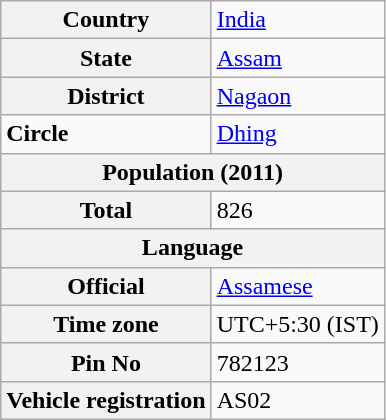<table class="wikitable">
<tr>
<th>Country</th>
<td><a href='#'>India</a></td>
</tr>
<tr>
<th>State</th>
<td><a href='#'>Assam</a></td>
</tr>
<tr>
<th>District</th>
<td><a href='#'>Nagaon</a></td>
</tr>
<tr>
<td><strong>Circle</strong></td>
<td><a href='#'>Dhing</a></td>
</tr>
<tr>
<th colspan="2">Population (2011)</th>
</tr>
<tr>
<th>Total</th>
<td>826</td>
</tr>
<tr>
<th colspan="2">Language</th>
</tr>
<tr>
<th>Official</th>
<td><a href='#'>Assamese</a></td>
</tr>
<tr>
<th>Time zone</th>
<td>UTC+5:30 (IST)</td>
</tr>
<tr>
<th>Pin No</th>
<td>782123</td>
</tr>
<tr>
<th>Vehicle registration</th>
<td>AS02</td>
</tr>
</table>
